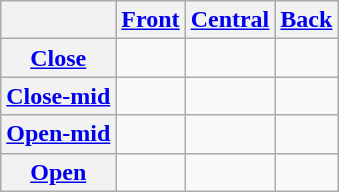<table class="wikitable" style="text-align:center">
<tr>
<th></th>
<th><a href='#'>Front</a></th>
<th><a href='#'>Central</a></th>
<th><a href='#'>Back</a></th>
</tr>
<tr>
<th><a href='#'>Close</a></th>
<td></td>
<td></td>
<td></td>
</tr>
<tr>
<th><a href='#'>Close-mid</a></th>
<td></td>
<td></td>
<td></td>
</tr>
<tr>
<th><a href='#'>Open-mid</a></th>
<td></td>
<td></td>
<td></td>
</tr>
<tr>
<th><a href='#'>Open</a></th>
<td></td>
<td></td>
<td></td>
</tr>
</table>
